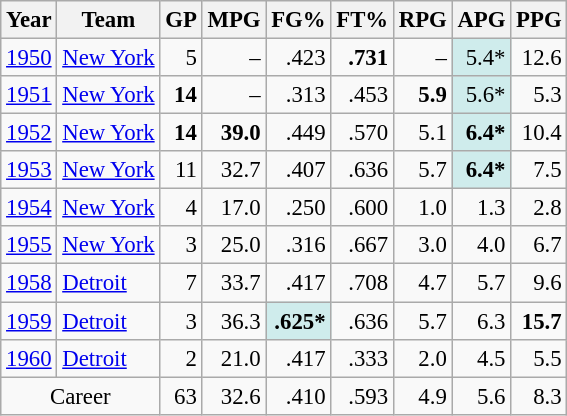<table class="wikitable sortable" style="font-size:95%; text-align:right;">
<tr>
<th>Year</th>
<th>Team</th>
<th>GP</th>
<th>MPG</th>
<th>FG%</th>
<th>FT%</th>
<th>RPG</th>
<th>APG</th>
<th>PPG</th>
</tr>
<tr>
<td style="text-align:left;"><a href='#'>1950</a></td>
<td style="text-align:left;"><a href='#'>New York</a></td>
<td>5</td>
<td>–</td>
<td>.423</td>
<td><strong>.731</strong></td>
<td>–</td>
<td style="background:#cfecec;">5.4*</td>
<td>12.6</td>
</tr>
<tr>
<td style="text-align:left;"><a href='#'>1951</a></td>
<td style="text-align:left;"><a href='#'>New York</a></td>
<td><strong>14</strong></td>
<td>–</td>
<td>.313</td>
<td>.453</td>
<td><strong>5.9</strong></td>
<td style="background:#cfecec;">5.6*</td>
<td>5.3</td>
</tr>
<tr>
<td style="text-align:left;"><a href='#'>1952</a></td>
<td style="text-align:left;"><a href='#'>New York</a></td>
<td><strong>14</strong></td>
<td><strong>39.0</strong></td>
<td>.449</td>
<td>.570</td>
<td>5.1</td>
<td style="background:#cfecec;"><strong>6.4*</strong></td>
<td>10.4</td>
</tr>
<tr>
<td style="text-align:left;"><a href='#'>1953</a></td>
<td style="text-align:left;"><a href='#'>New York</a></td>
<td>11</td>
<td>32.7</td>
<td>.407</td>
<td>.636</td>
<td>5.7</td>
<td style="background:#cfecec;"><strong>6.4*</strong></td>
<td>7.5</td>
</tr>
<tr>
<td style="text-align:left;"><a href='#'>1954</a></td>
<td style="text-align:left;"><a href='#'>New York</a></td>
<td>4</td>
<td>17.0</td>
<td>.250</td>
<td>.600</td>
<td>1.0</td>
<td>1.3</td>
<td>2.8</td>
</tr>
<tr>
<td style="text-align:left;"><a href='#'>1955</a></td>
<td style="text-align:left;"><a href='#'>New York</a></td>
<td>3</td>
<td>25.0</td>
<td>.316</td>
<td>.667</td>
<td>3.0</td>
<td>4.0</td>
<td>6.7</td>
</tr>
<tr>
<td style="text-align:left;"><a href='#'>1958</a></td>
<td style="text-align:left;"><a href='#'>Detroit</a></td>
<td>7</td>
<td>33.7</td>
<td>.417</td>
<td>.708</td>
<td>4.7</td>
<td>5.7</td>
<td>9.6</td>
</tr>
<tr>
<td style="text-align:left;"><a href='#'>1959</a></td>
<td style="text-align:left;"><a href='#'>Detroit</a></td>
<td>3</td>
<td>36.3</td>
<td style="background:#cfecec;"><strong>.625*</strong></td>
<td>.636</td>
<td>5.7</td>
<td>6.3</td>
<td><strong>15.7</strong></td>
</tr>
<tr>
<td style="text-align:left;"><a href='#'>1960</a></td>
<td style="text-align:left;"><a href='#'>Detroit</a></td>
<td>2</td>
<td>21.0</td>
<td>.417</td>
<td>.333</td>
<td>2.0</td>
<td>4.5</td>
<td>5.5</td>
</tr>
<tr class="sortbottom">
<td colspan="2" style="text-align:center;">Career</td>
<td>63</td>
<td>32.6</td>
<td>.410</td>
<td>.593</td>
<td>4.9</td>
<td>5.6</td>
<td>8.3</td>
</tr>
</table>
